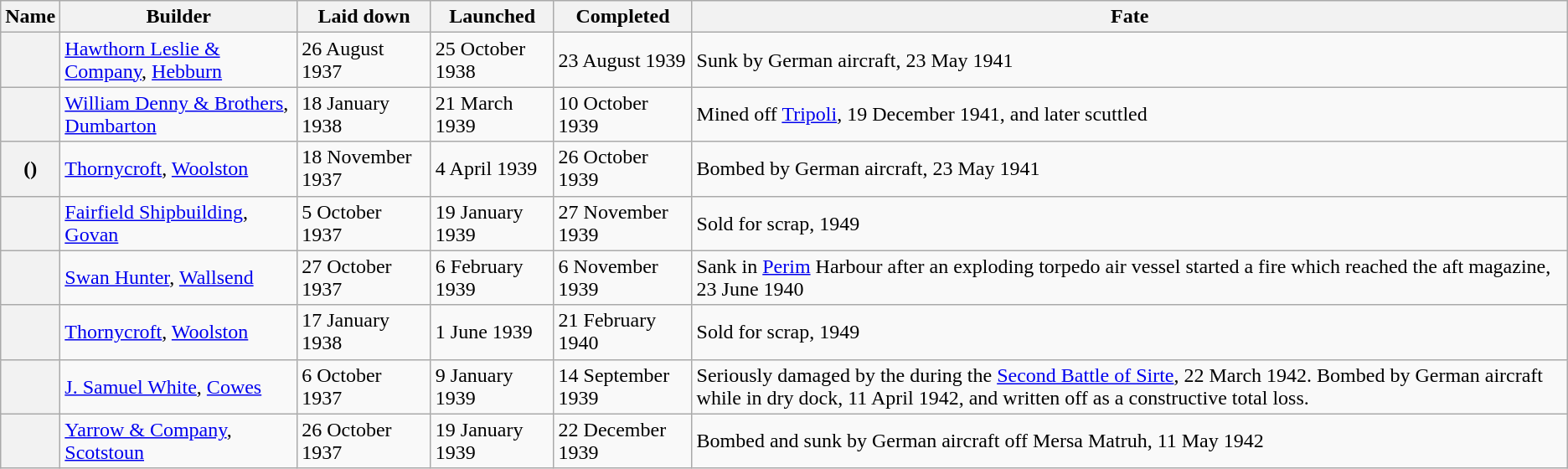<table class="wikitable plainrowheaders">
<tr>
<th scope="col">Name</th>
<th scope="col">Builder</th>
<th scope="col">Laid down</th>
<th scope="col">Launched</th>
<th scope="col">Completed</th>
<th scope="col">Fate</th>
</tr>
<tr>
<th scope="row"> </th>
<td><a href='#'>Hawthorn Leslie & Company</a>, <a href='#'>Hebburn</a></td>
<td>26 August 1937</td>
<td>25 October 1938</td>
<td>23 August 1939</td>
<td>Sunk by German aircraft, 23 May 1941</td>
</tr>
<tr>
<th scope="row"></th>
<td><a href='#'>William Denny & Brothers</a>, <a href='#'>Dumbarton</a></td>
<td>18 January 1938</td>
<td>21 March 1939</td>
<td>10 October 1939</td>
<td>Mined off <a href='#'>Tripoli</a>, 19 December 1941, and later scuttled</td>
</tr>
<tr>
<th scope="row"> ()</th>
<td><a href='#'>Thornycroft</a>, <a href='#'>Woolston</a></td>
<td>18 November 1937</td>
<td>4 April 1939</td>
<td>26 October 1939</td>
<td>Bombed by German aircraft, 23 May 1941</td>
</tr>
<tr>
<th scope="row"></th>
<td><a href='#'>Fairfield Shipbuilding</a>, <a href='#'>Govan</a></td>
<td>5 October 1937</td>
<td>19 January 1939</td>
<td>27 November 1939</td>
<td>Sold for scrap, 1949</td>
</tr>
<tr>
<th scope="row"></th>
<td><a href='#'>Swan Hunter</a>, <a href='#'>Wallsend</a></td>
<td>27 October 1937</td>
<td>6 February 1939</td>
<td>6 November 1939</td>
<td>Sank in <a href='#'>Perim</a> Harbour after an exploding torpedo air vessel started a fire which reached the aft magazine, 23 June 1940</td>
</tr>
<tr>
<th scope="row"></th>
<td><a href='#'>Thornycroft</a>, <a href='#'>Woolston</a></td>
<td>17 January 1938</td>
<td>1 June 1939</td>
<td>21 February 1940</td>
<td>Sold for scrap, 1949</td>
</tr>
<tr>
<th scope="row"></th>
<td><a href='#'>J. Samuel White</a>, <a href='#'>Cowes</a></td>
<td>6 October 1937</td>
<td>9 January 1939</td>
<td>14 September 1939</td>
<td>Seriously damaged by the  during the <a href='#'>Second Battle of Sirte</a>, 22 March 1942. Bombed by German aircraft while in dry dock, 11 April 1942, and written off as a constructive total loss.</td>
</tr>
<tr>
<th scope="row"></th>
<td><a href='#'>Yarrow & Company</a>, <a href='#'>Scotstoun</a></td>
<td>26 October 1937</td>
<td>19 January 1939</td>
<td>22 December 1939</td>
<td>Bombed and sunk by German aircraft off Mersa Matruh, 11 May 1942</td>
</tr>
</table>
